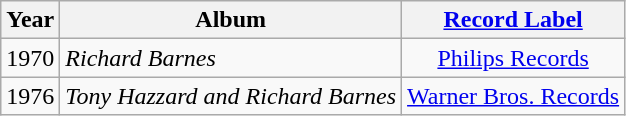<table class="wikitable" style=text-align:center;>
<tr>
<th>Year</th>
<th>Album</th>
<th><a href='#'>Record Label</a></th>
</tr>
<tr>
<td>1970</td>
<td align=left><em>Richard Barnes</em></td>
<td><a href='#'>Philips Records</a></td>
</tr>
<tr>
<td>1976</td>
<td align=left><em>Tony Hazzard and Richard Barnes</em></td>
<td><a href='#'>Warner Bros. Records</a></td>
</tr>
</table>
